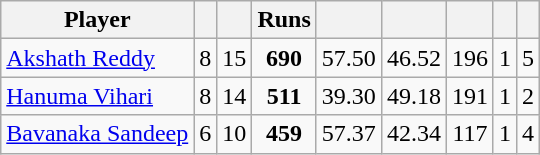<table class="wikitable sortable" style="text-align: center;">
<tr>
<th class="unsortable">Player</th>
<th></th>
<th></th>
<th>Runs</th>
<th></th>
<th></th>
<th></th>
<th></th>
<th></th>
</tr>
<tr>
<td style="text-align:left"><a href='#'>Akshath Reddy</a></td>
<td style="text-align:left">8</td>
<td>15</td>
<td><strong>690</strong></td>
<td>57.50</td>
<td>46.52</td>
<td>196</td>
<td>1</td>
<td>5</td>
</tr>
<tr>
<td style="text-align:left"><a href='#'>Hanuma Vihari</a></td>
<td style="text-align:left">8</td>
<td>14</td>
<td><strong>511</strong></td>
<td>39.30</td>
<td>49.18</td>
<td>191</td>
<td>1</td>
<td>2</td>
</tr>
<tr>
<td style="text-align:left"><a href='#'>Bavanaka Sandeep</a></td>
<td style="text-align:left">6</td>
<td>10</td>
<td><strong>459</strong></td>
<td>57.37</td>
<td>42.34</td>
<td>117</td>
<td>1</td>
<td>4</td>
</tr>
</table>
